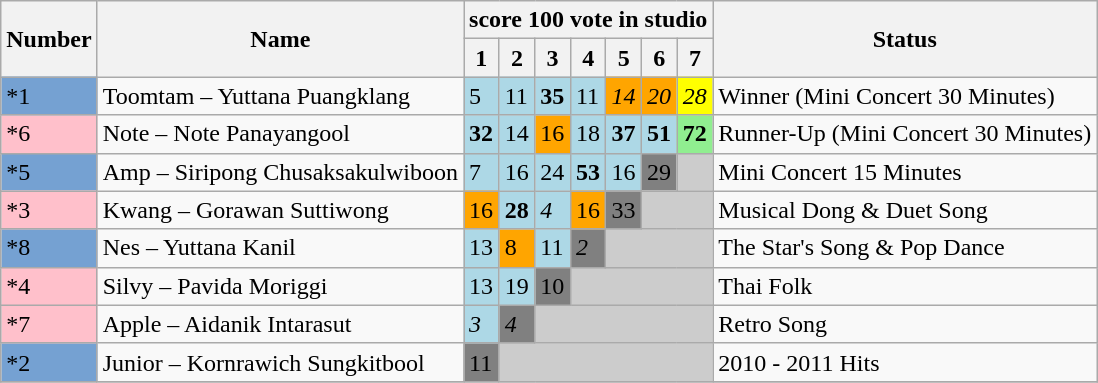<table class="wikitable">
<tr>
<th rowspan=2>Number</th>
<th rowspan=2>Name</th>
<th colspan=7>score 100 vote in studio</th>
<th rowspan=2>Status</th>
</tr>
<tr>
<th>1</th>
<th>2</th>
<th>3</th>
<th>4</th>
<th>5</th>
<th>6</th>
<th>7</th>
</tr>
<tr>
<td style="background:#75A1D2">*1</td>
<td>Toomtam – Yuttana Puangklang</td>
<td bgcolor="lightblue">5</td>
<td bgcolor="lightblue">11</td>
<td bgcolor="lightblue"><span><strong>35</strong></span></td>
<td bgcolor="lightblue">11</td>
<td bgcolor="orange"><span><em>14</em></span></td>
<td bgcolor="orange"><span><em>20</em></span></td>
<td bgcolor="yellow"><span><em>28</em></span></td>
<td>Winner (Mini Concert 30 Minutes)</td>
</tr>
<tr>
<td style="background:pink;">*6</td>
<td>Note – Note Panayangool</td>
<td bgcolor="lightblue"><span><strong>32</strong></span></td>
<td bgcolor="lightblue">14</td>
<td bgcolor="orange">16</td>
<td bgcolor="lightblue">18</td>
<td bgcolor="lightblue"><span><strong>37</strong></span></td>
<td bgcolor="lightblue"><span><strong>51</strong></span></td>
<td bgcolor="lightgreen"><span><strong>72</strong></span></td>
<td>Runner-Up (Mini Concert 30 Minutes)</td>
</tr>
<tr>
<td style="background:#75A1D2">*5</td>
<td>Amp – Siripong Chusaksakulwiboon</td>
<td bgcolor="lightblue">7</td>
<td bgcolor="lightblue">16</td>
<td bgcolor="lightblue">24</td>
<td bgcolor="lightblue"><span><strong>53</strong></span></td>
<td bgcolor="lightblue">16</td>
<td bgcolor = "gray">29</td>
<td style="background:#CCCCCC;" colspan=" 1 "></td>
<td>Mini Concert 15 Minutes</td>
</tr>
<tr>
<td style="background:pink;">*3</td>
<td>Kwang – Gorawan Suttiwong</td>
<td bgcolor="orange">16</td>
<td bgcolor="lightblue"><span><strong>28</strong></span></td>
<td bgcolor="lightblue"><span><em>4</em></span></td>
<td bgcolor="orange">16</td>
<td bgcolor = "gray">33</td>
<td style="background:#CCCCCC;" colspan=" 2 "></td>
<td>Musical Dong & Duet Song</td>
</tr>
<tr>
<td style="background:#75A1D2">*8</td>
<td>Nes – Yuttana Kanil</td>
<td bgcolor="lightblue">13</td>
<td bgcolor="orange">8</td>
<td bgcolor="lightblue">11</td>
<td bgcolor = "gray"><span><em>2</em></span></td>
<td style="background:#CCCCCC;" colspan=" 3 "></td>
<td>The Star's Song & Pop Dance</td>
</tr>
<tr>
<td style="background:pink;">*4</td>
<td>Silvy – Pavida Moriggi</td>
<td bgcolor="lightblue">13</td>
<td bgcolor="lightblue">19</td>
<td bgcolor = "gray">10</td>
<td style="background:#CCCCCC;" colspan=" 4 "></td>
<td>Thai Folk</td>
</tr>
<tr>
<td style="background:pink;">*7</td>
<td>Apple – Aidanik Intarasut</td>
<td bgcolor="lightblue"><span><em>3</em></span></td>
<td bgcolor = "gray"><span><em>4</em></span></td>
<td style="background:#CCCCCC;" colspan=" 5 "></td>
<td>Retro Song</td>
</tr>
<tr>
<td style="background:#75A1D2">*2</td>
<td>Junior – Kornrawich Sungkitbool</td>
<td bgcolor = "gray">11</td>
<td style="background:#CCCCCC;" colspan=" 6 "></td>
<td>2010 - 2011 Hits</td>
</tr>
<tr>
</tr>
</table>
